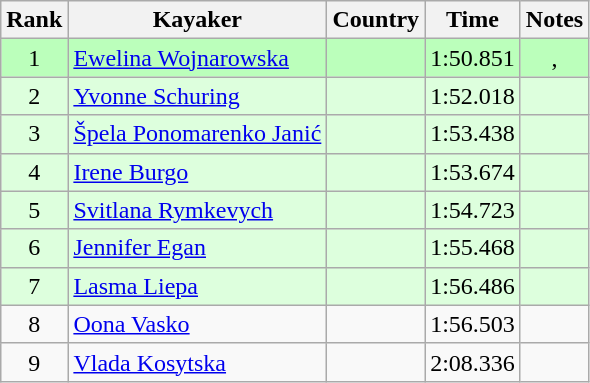<table class="wikitable" style="text-align:center">
<tr>
<th>Rank</th>
<th>Kayaker</th>
<th>Country</th>
<th>Time</th>
<th>Notes</th>
</tr>
<tr bgcolor=bbffbb>
<td>1</td>
<td align="left"><a href='#'>Ewelina Wojnarowska</a></td>
<td align="left"></td>
<td>1:50.851</td>
<td>, <strong></strong></td>
</tr>
<tr bgcolor=ddffdd>
<td>2</td>
<td align="left"><a href='#'>Yvonne Schuring</a></td>
<td align="left"></td>
<td>1:52.018</td>
<td></td>
</tr>
<tr bgcolor=ddffdd>
<td>3</td>
<td align="left"><a href='#'>Špela Ponomarenko Janić</a></td>
<td align="left"></td>
<td>1:53.438</td>
<td></td>
</tr>
<tr bgcolor=ddffdd>
<td>4</td>
<td align="left"><a href='#'>Irene Burgo</a></td>
<td align="left"></td>
<td>1:53.674</td>
<td></td>
</tr>
<tr bgcolor=ddffdd>
<td>5</td>
<td align="left"><a href='#'>Svitlana Rymkevych</a></td>
<td align="left"></td>
<td>1:54.723</td>
<td></td>
</tr>
<tr bgcolor=ddffdd>
<td>6</td>
<td align="left"><a href='#'>Jennifer Egan</a></td>
<td align="left"></td>
<td>1:55.468</td>
<td></td>
</tr>
<tr bgcolor=ddffdd>
<td>7</td>
<td align="left"><a href='#'>Lasma Liepa</a></td>
<td align="left"></td>
<td>1:56.486</td>
<td></td>
</tr>
<tr>
<td>8</td>
<td align="left"><a href='#'>Oona Vasko</a></td>
<td align="left"></td>
<td>1:56.503</td>
<td></td>
</tr>
<tr>
<td>9</td>
<td align="left"><a href='#'>Vlada Kosytska</a></td>
<td align="left"></td>
<td>2:08.336</td>
<td></td>
</tr>
</table>
